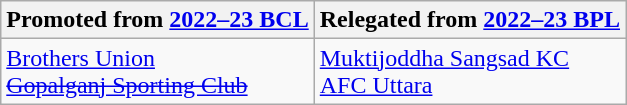<table class="wikitable skin-nightmode-reset-color">
<tr>
<th>Promoted from <a href='#'>2022–23 BCL</a></th>
<th>Relegated from <a href='#'>2022–23 BPL</a></th>
</tr>
<tr>
<td><a href='#'>Brothers Union</a><br><a href='#'><s>Gopalganj Sporting Club</s></a></td>
<td><a href='#'>Muktijoddha Sangsad KC</a><br><a href='#'>AFC Uttara</a></td>
</tr>
</table>
